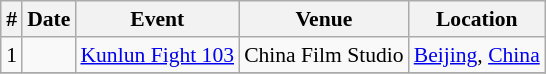<table class="sortable wikitable succession-box" style="margin:1.0em auto; font-size:90%;">
<tr>
<th scope="col">#</th>
<th scope="col">Date</th>
<th scope="col">Event</th>
<th scope="col">Venue</th>
<th scope="col">Location</th>
</tr>
<tr>
<td style="text-align:center">1</td>
<td></td>
<td><a href='#'>Kunlun Fight 103</a></td>
<td>China Film Studio</td>
<td> <a href='#'>Beijing</a>, <a href='#'>China</a></td>
</tr>
<tr>
</tr>
</table>
